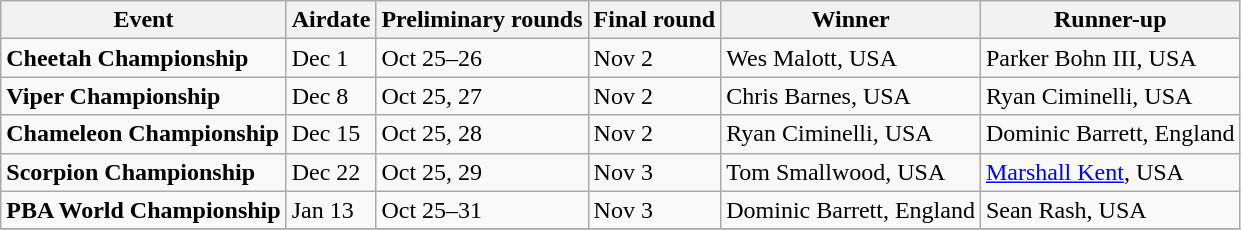<table class="wikitable">
<tr>
<th>Event</th>
<th>Airdate</th>
<th>Preliminary rounds</th>
<th>Final round</th>
<th>Winner</th>
<th>Runner-up</th>
</tr>
<tr>
<td><strong>Cheetah Championship</strong></td>
<td>Dec 1</td>
<td>Oct 25–26</td>
<td>Nov 2</td>
<td>Wes Malott, USA</td>
<td>Parker Bohn III, USA</td>
</tr>
<tr>
<td><strong>Viper Championship</strong></td>
<td>Dec 8</td>
<td>Oct 25, 27</td>
<td>Nov 2</td>
<td>Chris Barnes, USA</td>
<td>Ryan Ciminelli, USA</td>
</tr>
<tr>
<td><strong>Chameleon Championship</strong></td>
<td>Dec 15</td>
<td>Oct 25, 28</td>
<td>Nov 2</td>
<td>Ryan Ciminelli, USA</td>
<td>Dominic Barrett, England</td>
</tr>
<tr>
<td><strong>Scorpion Championship</strong></td>
<td>Dec 22</td>
<td>Oct 25, 29</td>
<td>Nov 3</td>
<td>Tom Smallwood, USA</td>
<td><a href='#'>Marshall Kent</a>, USA</td>
</tr>
<tr>
<td><strong>PBA World Championship</strong></td>
<td>Jan 13</td>
<td>Oct 25–31</td>
<td>Nov 3</td>
<td>Dominic Barrett, England</td>
<td>Sean Rash, USA</td>
</tr>
<tr>
</tr>
</table>
